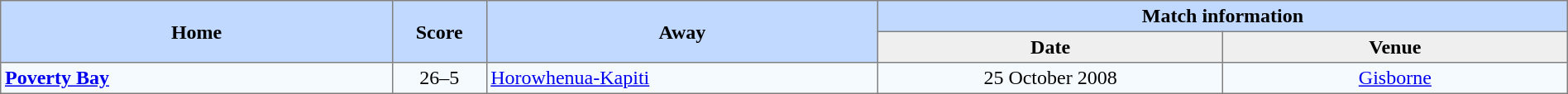<table border=1 style="border-collapse:collapse;text-align:center" cellpadding=3 cellspacing=0 width=100%>
<tr bgcolor=#C1D8FF>
<th rowspan=2 width=25%>Home</th>
<th rowspan=2 width=6%>Score</th>
<th rowspan=2 width=25%>Away</th>
<th colspan=6>Match information</th>
</tr>
<tr bgcolor=#EFEFEF>
<th width=22%>Date</th>
<th width=22%>Venue</th>
</tr>
<tr bgcolor=#F5FAFF>
<td align=left><strong><a href='#'>Poverty Bay</a></strong></td>
<td>26–5</td>
<td align=left><a href='#'>Horowhenua-Kapiti</a></td>
<td>25 October 2008</td>
<td><a href='#'>Gisborne</a></td>
</tr>
</table>
